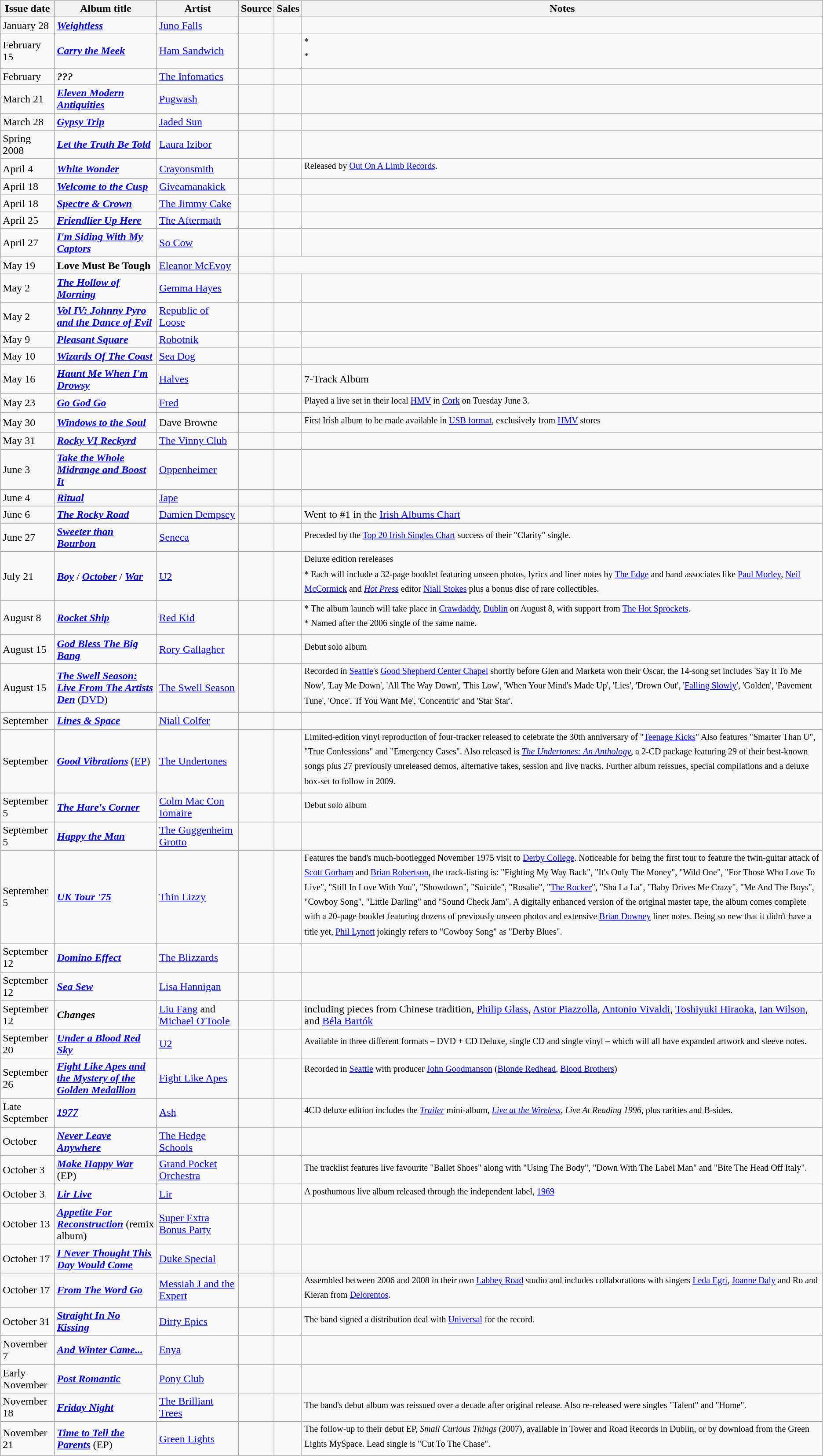<table class="wikitable">
<tr>
<th>Issue date</th>
<th>Album title</th>
<th>Artist</th>
<th>Source</th>
<th>Sales</th>
<th>Notes</th>
</tr>
<tr>
<td>January 28</td>
<td><strong><em><a href='#'>Weightless</a></em></strong></td>
<td><a href='#'>Juno Falls</a></td>
<td></td>
<td></td>
<td></td>
</tr>
<tr>
<td>February 15</td>
<td><strong><em><a href='#'>Carry the Meek</a></em></strong></td>
<td><a href='#'>Ham Sandwich</a></td>
<td></td>
<td></td>
<td><sup>* <br>* </sup></td>
</tr>
<tr>
<td>February</td>
<td><strong><em>???</em></strong></td>
<td><a href='#'>The Infomatics</a></td>
<td></td>
<td></td>
<td></td>
</tr>
<tr>
<td>March 21</td>
<td><strong><em><a href='#'>Eleven Modern Antiquities</a></em></strong></td>
<td><a href='#'>Pugwash</a></td>
<td></td>
<td></td>
<td></td>
</tr>
<tr>
<td>March 28</td>
<td><strong><em><a href='#'>Gypsy Trip</a></em></strong></td>
<td><a href='#'>Jaded Sun</a></td>
<td></td>
<td></td>
<td></td>
</tr>
<tr>
<td>Spring 2008</td>
<td><strong><em><a href='#'>Let the Truth Be Told</a></em></strong></td>
<td><a href='#'>Laura Izibor</a></td>
<td></td>
<td></td>
<td></td>
</tr>
<tr>
<td>April 4</td>
<td><strong><em><a href='#'>White Wonder</a></em></strong></td>
<td><a href='#'>Crayonsmith</a></td>
<td></td>
<td></td>
<td><sup>Released by <a href='#'>Out On A Limb Records</a>.</sup></td>
</tr>
<tr>
<td>April 18</td>
<td><strong><em><a href='#'>Welcome to the Cusp</a></em></strong></td>
<td><a href='#'>Giveamanakick</a></td>
<td></td>
<td></td>
<td></td>
</tr>
<tr>
<td>April 18</td>
<td><strong><em><a href='#'>Spectre & Crown</a></em></strong></td>
<td><a href='#'>The Jimmy Cake</a></td>
<td></td>
<td></td>
<td></td>
</tr>
<tr>
<td>April 25</td>
<td><strong><em><a href='#'>Friendlier Up Here</a></em></strong></td>
<td><a href='#'>The Aftermath</a></td>
<td></td>
<td></td>
<td></td>
</tr>
<tr>
<td>April 27</td>
<td><strong><em><a href='#'>I'm Siding With My Captors</a></em></strong></td>
<td><a href='#'>So Cow</a></td>
<td></td>
<td></td>
<td></td>
</tr>
<tr>
<td>May 19</td>
<td><strong>Love Must Be Tough</strong></td>
<td><a href='#'>Eleanor McEvoy</a></td>
<td></td>
</tr>
<tr>
<td>May 2</td>
<td><strong><em><a href='#'>The Hollow of Morning</a></em></strong></td>
<td><a href='#'>Gemma Hayes</a></td>
<td></td>
<td></td>
<td></td>
</tr>
<tr>
<td>May 2</td>
<td><strong><em><a href='#'>Vol IV: Johnny Pyro and the Dance of Evil</a></em></strong></td>
<td><a href='#'>Republic of Loose</a></td>
<td></td>
<td></td>
<td></td>
</tr>
<tr>
<td>May 9</td>
<td><strong><em><a href='#'>Pleasant Square</a></em></strong></td>
<td><a href='#'>Robotnik</a></td>
<td></td>
<td></td>
<td></td>
</tr>
<tr>
<td>May 10</td>
<td><strong><em><a href='#'>Wizards Of The Coast</a></em></strong></td>
<td><a href='#'>Sea Dog</a></td>
<td></td>
<td></td>
<td></td>
</tr>
<tr>
<td>May 16</td>
<td><strong><em><a href='#'>Haunt Me When I'm Drowsy</a></em></strong></td>
<td><a href='#'>Halves</a></td>
<td></td>
<td></td>
<td>7-Track Album</td>
</tr>
<tr>
<td>May 23</td>
<td><strong><em><a href='#'>Go God Go</a></em></strong></td>
<td><a href='#'>Fred</a></td>
<td></td>
<td></td>
<td><sup>Played a live set in their local <a href='#'>HMV</a> in <a href='#'>Cork</a> on Tuesday June 3.</sup></td>
</tr>
<tr>
<td>May 30</td>
<td><strong><em><a href='#'>Windows to the Soul</a></em></strong></td>
<td>Dave Browne</td>
<td></td>
<td></td>
<td><sup>First Irish album to be made available in <a href='#'>USB format</a>, exclusively from <a href='#'>HMV</a> stores</sup></td>
</tr>
<tr>
<td>May 31</td>
<td><strong><em><a href='#'>Rocky VI Reckyrd</a></em></strong></td>
<td><a href='#'>The Vinny Club</a></td>
<td></td>
<td></td>
<td></td>
</tr>
<tr>
<td>June 3</td>
<td><strong><em><a href='#'>Take the Whole Midrange and Boost It</a></em></strong></td>
<td><a href='#'>Oppenheimer</a></td>
<td></td>
<td></td>
<td></td>
</tr>
<tr>
<td>June 4</td>
<td><strong><em><a href='#'>Ritual</a></em></strong></td>
<td><a href='#'>Jape</a></td>
<td></td>
<td></td>
<td></td>
</tr>
<tr>
<td>June 6</td>
<td><strong><em><a href='#'>The Rocky Road</a></em></strong></td>
<td><a href='#'>Damien Dempsey</a></td>
<td></td>
<td></td>
<td>Went to #1 in the <a href='#'>Irish Albums Chart</a></td>
</tr>
<tr>
<td>June 27</td>
<td><strong><em><a href='#'>Sweeter than Bourbon</a></em></strong></td>
<td><a href='#'>Seneca</a></td>
<td></td>
<td></td>
<td><sup>Preceded by the <a href='#'>Top 20 Irish Singles Chart</a> success of their "Clarity" single.</sup></td>
</tr>
<tr>
<td>July 21</td>
<td><strong><em><a href='#'>Boy</a></em></strong> / <strong><em><a href='#'>October</a></em></strong> / <strong><em><a href='#'>War</a></em></strong></td>
<td><a href='#'>U2</a></td>
<td> </td>
<td></td>
<td><sup>Deluxe edition rereleases</sup><br><sup>* Each will include a 32-page booklet featuring unseen photos, lyrics and liner notes by <a href='#'>The Edge</a> and band associates like <a href='#'>Paul Morley</a>, <a href='#'>Neil McCormick</a> and <em><a href='#'>Hot Press</a></em> editor <a href='#'>Niall Stokes</a> plus a bonus disc of rare collectibles.</sup></td>
</tr>
<tr>
<td>August 8</td>
<td><strong><em><a href='#'>Rocket Ship</a></em></strong></td>
<td><a href='#'>Red Kid</a></td>
<td></td>
<td></td>
<td><sup>* The album launch will take place in <a href='#'>Crawdaddy</a>, <a href='#'>Dublin</a> on August 8, with support from <a href='#'>The Hot Sprockets</a>.<br>* Named after the 2006 single of the same name. </sup></td>
</tr>
<tr>
<td>August 15</td>
<td><strong><em><a href='#'>God Bless The Big Bang</a></em></strong></td>
<td><a href='#'>Rory Gallagher</a></td>
<td></td>
<td></td>
<td><sup>Debut solo album</sup></td>
</tr>
<tr>
<td>August 15</td>
<td><strong><em><a href='#'>The Swell Season: Live From The Artists Den</a></em></strong> (<a href='#'>DVD</a>)</td>
<td><a href='#'>The Swell Season</a></td>
<td></td>
<td></td>
<td><sup>Recorded in <a href='#'>Seattle</a>'s <a href='#'>Good Shepherd Center Chapel</a> shortly before Glen and Marketa won their Oscar, the 14-song set includes 'Say It To Me Now', 'Lay Me Down', 'All The Way Down', 'This Low', 'When Your Mind's Made Up', 'Lies', 'Drown Out', '<a href='#'>Falling Slowly</a>', 'Golden', 'Pavement Tune', 'Once', 'If You Want Me', 'Concentric' and 'Star Star'.</sup></td>
</tr>
<tr>
<td>September</td>
<td><strong><em><a href='#'>Lines & Space</a></em></strong></td>
<td><a href='#'>Niall Colfer</a></td>
<td></td>
<td></td>
<td></td>
</tr>
<tr>
<td>September</td>
<td><strong><em><a href='#'>Good Vibrations</a></em></strong> (<a href='#'>EP</a>)</td>
<td><a href='#'>The Undertones</a></td>
<td></td>
<td></td>
<td><sup> Limited-edition vinyl reproduction of four-tracker released to celebrate the 30th anniversary of "<a href='#'>Teenage Kicks</a>" Also features "Smarter Than U", "True Confessions" and "Emergency Cases". Also released is <em><a href='#'>The Undertones: An Anthology</a></em>, a 2-CD package featuring 29 of their best-known songs plus 27 previously unreleased demos, alternative takes, session and live tracks. Further album reissues, special compilations and a deluxe box-set to follow in 2009. </sup></td>
</tr>
<tr>
<td>September 5</td>
<td><strong><em><a href='#'>The Hare's Corner</a></em></strong></td>
<td><a href='#'>Colm Mac Con Iomaire</a></td>
<td> </td>
<td></td>
<td><sup>Debut solo album</sup></td>
</tr>
<tr>
<td>September 5</td>
<td><strong><em><a href='#'>Happy the Man</a></em></strong></td>
<td><a href='#'>The Guggenheim Grotto</a></td>
<td> </td>
<td></td>
<td></td>
</tr>
<tr>
<td>September 5</td>
<td><strong><em><a href='#'>UK Tour '75</a></em></strong></td>
<td><a href='#'>Thin Lizzy</a></td>
<td></td>
<td></td>
<td><sup>Features the band's much-bootlegged November 1975 visit to <a href='#'>Derby College</a>. Noticeable for being the first tour to feature the twin-guitar attack of <a href='#'>Scott Gorham</a> and <a href='#'>Brian Robertson</a>, the track-listing is: "Fighting My Way Back", "It's Only The Money", "Wild One", "For Those Who Love To Live", "Still In Love With You", "Showdown", "Suicide", "Rosalie", "<a href='#'>The Rocker</a>", "Sha La La", "Baby Drives Me Crazy", "Me And The Boys", "Cowboy Song", "Little Darling" and "Sound Check Jam". A digitally enhanced version of the original master tape, the album comes complete with a 20-page booklet featuring dozens of previously unseen photos and extensive <a href='#'>Brian Downey</a> liner notes. Being so new that it didn't have a title yet, <a href='#'>Phil Lynott</a> jokingly refers to "Cowboy Song" as "Derby Blues".</sup></td>
</tr>
<tr>
<td>September 12</td>
<td><strong><em><a href='#'>Domino Effect</a></em></strong></td>
<td><a href='#'>The Blizzards</a></td>
<td></td>
<td></td>
<td><sup></sup> <sup></sup></td>
</tr>
<tr>
<td>September 12</td>
<td><strong><em><a href='#'>Sea Sew</a></em></strong></td>
<td><a href='#'>Lisa Hannigan</a></td>
<td></td>
<td></td>
<td></td>
</tr>
<tr>
<td>September 12</td>
<td><strong><em> Changes</em></strong></td>
<td><a href='#'>Liu Fang</a> and <a href='#'>Michael O'Toole</a></td>
<td></td>
<td></td>
<td> including pieces from Chinese tradition, <a href='#'>Philip Glass</a>, <a href='#'>Astor Piazzolla</a>, <a href='#'>Antonio Vivaldi</a>, <a href='#'>Toshiyuki Hiraoka</a>, <a href='#'>Ian Wilson</a>, and <a href='#'>Béla Bartók</a></td>
</tr>
<tr>
<td>September 20</td>
<td><strong><em><a href='#'>Under a Blood Red Sky</a></em></strong></td>
<td><a href='#'>U2</a></td>
<td></td>
<td></td>
<td><sup>Available in three different formats – DVD + CD Deluxe, single CD and single vinyl – which will all have expanded artwork and sleeve notes.</sup></td>
</tr>
<tr>
<td>September 26</td>
<td><strong><em><a href='#'>Fight Like Apes and the Mystery of the Golden Medallion</a></em></strong></td>
<td><a href='#'>Fight Like Apes</a></td>
<td></td>
<td></td>
<td><sup>Recorded in <a href='#'>Seattle</a> with producer <a href='#'>John Goodmanson</a> (<a href='#'>Blonde Redhead</a>, <a href='#'>Blood Brothers</a>) <br><br>  </sup></td>
</tr>
<tr>
<td>Late September</td>
<td><strong><em><a href='#'>1977</a></em></strong></td>
<td><a href='#'>Ash</a></td>
<td></td>
<td></td>
<td><sup>4CD deluxe edition includes the <em><a href='#'>Trailer</a></em> mini-album, <em><a href='#'>Live at the Wireless</a></em>, <em>Live At Reading 1996</em>, plus rarities and B-sides.</sup></td>
</tr>
<tr>
<td>October</td>
<td><strong><em><a href='#'>Never Leave Anywhere</a></em></strong></td>
<td><a href='#'>The Hedge Schools</a></td>
<td></td>
<td></td>
<td></td>
</tr>
<tr>
<td>October 3</td>
<td><strong><em><a href='#'>Make Happy War</a></em></strong> (EP)</td>
<td><a href='#'>Grand Pocket Orchestra</a></td>
<td></td>
<td></td>
<td><sup>The tracklist features live favourite "Ballet Shoes" along with "Using The Body", "Down With The Label Man" and "Bite The Head Off Italy".</sup></td>
</tr>
<tr>
<td>October 3</td>
<td><strong><em><a href='#'>Lir Live</a></em></strong></td>
<td><a href='#'>Lir</a></td>
<td></td>
<td></td>
<td><sup>A posthumous live album released through the independent label, <a href='#'>1969</a></sup></td>
</tr>
<tr>
<td>October 13</td>
<td><strong><em><a href='#'>Appetite For Reconstruction</a></em></strong> (remix album)</td>
<td><a href='#'>Super Extra Bonus Party</a></td>
<td></td>
<td></td>
<td></td>
</tr>
<tr>
<td>October 17</td>
<td><strong><em><a href='#'>I Never Thought This Day Would Come</a></em></strong></td>
<td><a href='#'>Duke Special</a></td>
<td></td>
<td></td>
<td><sup> </sup></td>
</tr>
<tr>
<td>October 17</td>
<td><strong><em><a href='#'>From The Word Go</a></em></strong></td>
<td><a href='#'>Messiah J and the Expert</a></td>
<td></td>
<td></td>
<td><sup>Assembled between 2006 and 2008 in their own <a href='#'>Labbey Road</a> studio and includes collaborations with singers <a href='#'>Leda Egri</a>, <a href='#'>Joanne Daly</a> and Ro and Kieran from <a href='#'>Delorentos</a>.</sup></td>
</tr>
<tr>
<td>October 31</td>
<td><strong><em><a href='#'>Straight In No Kissing</a></em></strong></td>
<td><a href='#'>Dirty Epics</a></td>
<td></td>
<td></td>
<td><sup>The band signed a distribution deal with <a href='#'>Universal</a> for the record.</sup></td>
</tr>
<tr>
<td>November 7</td>
<td><strong><em><a href='#'>And Winter Came...</a></em></strong></td>
<td><a href='#'>Enya</a></td>
<td></td>
<td></td>
<td></td>
</tr>
<tr>
<td>Early November</td>
<td><strong><em><a href='#'>Post Romantic</a></em></strong></td>
<td><a href='#'>Pony Club</a></td>
<td></td>
<td></td>
<td></td>
</tr>
<tr>
<td>November 18</td>
<td><strong><em><a href='#'>Friday Night</a></em></strong></td>
<td><a href='#'>The Brilliant Trees</a></td>
<td></td>
<td></td>
<td><sup>The band's debut album was reissued over a decade after original release. Also re-released were singles "Talent" and "Home".</sup></td>
</tr>
<tr>
<td>November 21</td>
<td><strong><em><a href='#'>Time to Tell the Parents</a></em></strong> (EP)</td>
<td><a href='#'>Green Lights</a></td>
<td></td>
<td></td>
<td><sup>The follow-up to their debut EP, <em>Small Curious Things</em> (2007), available in Tower and Road Records in Dublin, or by download from the Green Lights MySpace. Lead single is "Cut To The Chase".</sup></td>
</tr>
</table>
